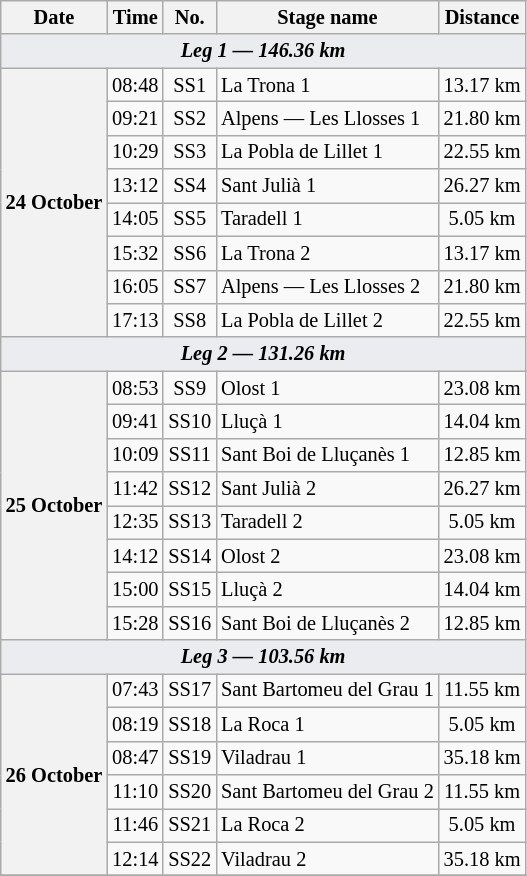<table class="wikitable" style="font-size: 85%;">
<tr>
<th>Date</th>
<th>Time</th>
<th>No.</th>
<th>Stage name</th>
<th>Distance</th>
</tr>
<tr>
<td style="background-color:#EAECF0; text-align:center" colspan="5"><strong><em>Leg 1 — 146.36 km</em></strong></td>
</tr>
<tr>
<th rowspan="8">24 October</th>
<td align="center">08:48</td>
<td align="center">SS1</td>
<td>La Trona 1</td>
<td align="center">13.17 km</td>
</tr>
<tr>
<td align="center">09:21</td>
<td align="center">SS2</td>
<td>Alpens — Les Llosses 1</td>
<td align="center">21.80 km</td>
</tr>
<tr>
<td align="center">10:29</td>
<td align="center">SS3</td>
<td>La Pobla de Lillet 1</td>
<td align="center">22.55 km</td>
</tr>
<tr>
<td align="center">13:12</td>
<td align="center">SS4</td>
<td>Sant Julià 1</td>
<td align="center">26.27 km</td>
</tr>
<tr>
<td align="center">14:05</td>
<td align="center">SS5</td>
<td>Taradell 1</td>
<td align="center">5.05 km</td>
</tr>
<tr>
<td align="center">15:32</td>
<td align="center">SS6</td>
<td>La Trona 2</td>
<td align="center">13.17 km</td>
</tr>
<tr>
<td align="center">16:05</td>
<td align="center">SS7</td>
<td>Alpens — Les Llosses 2</td>
<td align="center">21.80 km</td>
</tr>
<tr>
<td align="center">17:13</td>
<td align="center">SS8</td>
<td>La Pobla de Lillet 2</td>
<td align="center">22.55 km</td>
</tr>
<tr>
<td style="background-color:#EAECF0; text-align:center" colspan="5"><strong><em>Leg 2 — 131.26 km</em></strong></td>
</tr>
<tr>
<th rowspan="8">25 October</th>
<td align="center">08:53</td>
<td align="center">SS9</td>
<td>Olost 1</td>
<td align="center">23.08 km</td>
</tr>
<tr>
<td align="center">09:41</td>
<td align="center">SS10</td>
<td>Lluçà 1</td>
<td align="center">14.04 km</td>
</tr>
<tr>
<td align="center">10:09</td>
<td align="center">SS11</td>
<td>Sant Boi de Lluçanès 1</td>
<td align="center">12.85 km</td>
</tr>
<tr>
<td align="center">11:42</td>
<td align="center">SS12</td>
<td>Sant Julià 2</td>
<td align="center">26.27 km</td>
</tr>
<tr>
<td align="center">12:35</td>
<td align="center">SS13</td>
<td>Taradell 2</td>
<td align="center">5.05 km</td>
</tr>
<tr>
<td align="center">14:12</td>
<td align="center">SS14</td>
<td>Olost 2</td>
<td align="center">23.08 km</td>
</tr>
<tr>
<td align="center">15:00</td>
<td align="center">SS15</td>
<td>Lluçà 2</td>
<td align="center">14.04 km</td>
</tr>
<tr>
<td align="center">15:28</td>
<td align="center">SS16</td>
<td>Sant Boi de Lluçanès 2</td>
<td align="center">12.85 km</td>
</tr>
<tr>
<td style="background-color:#EAECF0; text-align:center" colspan="5"><strong><em>Leg 3 — 103.56 km</em></strong></td>
</tr>
<tr>
<th rowspan="6">26 October</th>
<td align="center">07:43</td>
<td align="center">SS17</td>
<td>Sant Bartomeu del Grau 1</td>
<td align="center">11.55 km</td>
</tr>
<tr>
<td align="center">08:19</td>
<td align="center">SS18</td>
<td>La Roca 1</td>
<td align="center">5.05 km</td>
</tr>
<tr>
<td align="center">08:47</td>
<td align="center">SS19</td>
<td>Viladrau 1</td>
<td align="center">35.18 km</td>
</tr>
<tr>
<td align="center">11:10</td>
<td align="center">SS20</td>
<td>Sant Bartomeu del Grau 2</td>
<td align="center">11.55 km</td>
</tr>
<tr>
<td align="center">11:46</td>
<td align="center">SS21</td>
<td>La Roca 2</td>
<td align="center">5.05 km</td>
</tr>
<tr>
<td align="center">12:14</td>
<td align="center">SS22</td>
<td>Viladrau 2</td>
<td align="center">35.18 km</td>
</tr>
<tr>
</tr>
</table>
